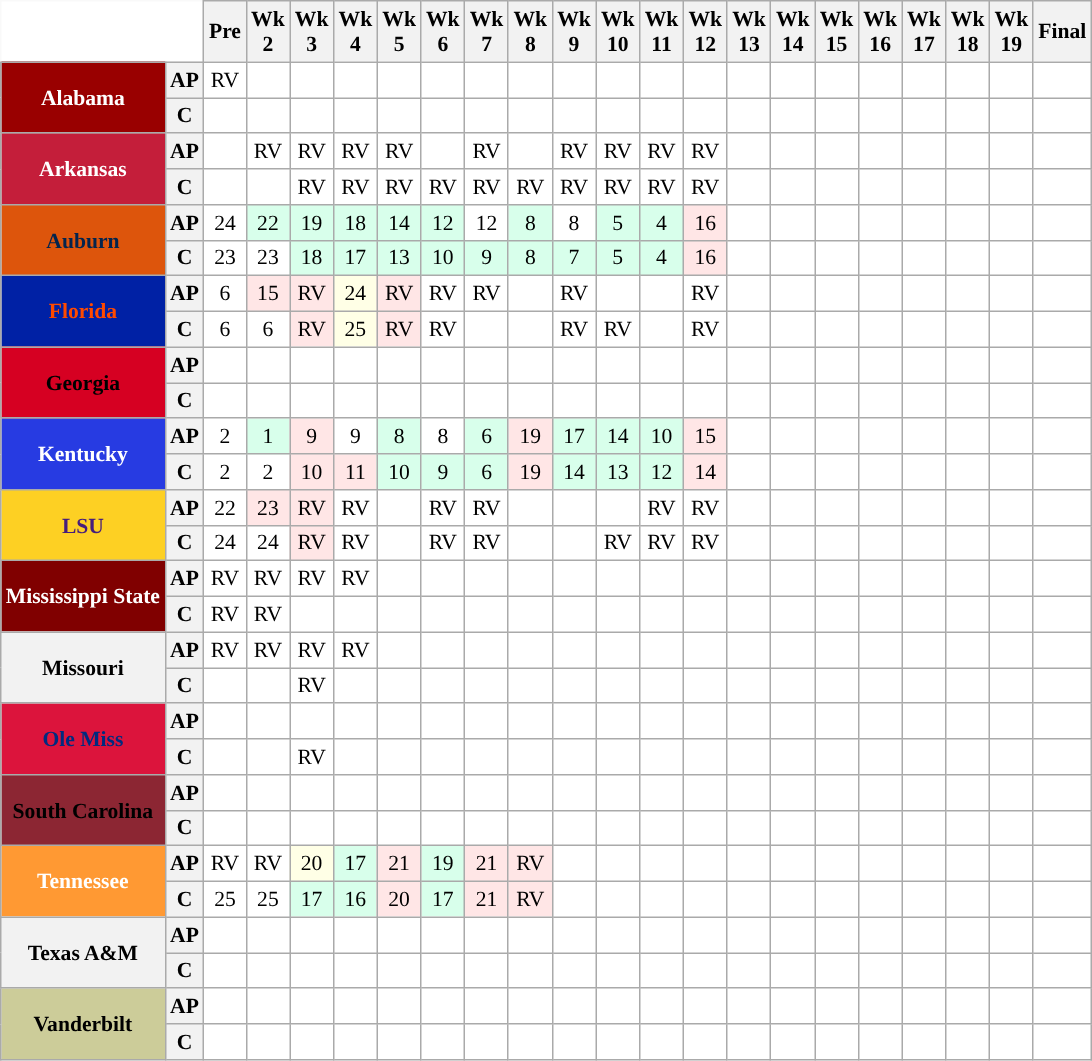<table class="wikitable" style="white-space:nowrap;font-size:90%;">
<tr>
<th colspan=2 style="background:white; border-top-style:hidden; border-left-style:hidden;"> </th>
<th>Pre</th>
<th>Wk<br>2</th>
<th>Wk<br>3</th>
<th>Wk<br>4</th>
<th>Wk<br>5</th>
<th>Wk<br>6</th>
<th>Wk<br>7</th>
<th>Wk<br>8</th>
<th>Wk<br>9</th>
<th>Wk<br>10</th>
<th>Wk<br>11</th>
<th>Wk<br>12</th>
<th>Wk<br>13</th>
<th>Wk<br>14</th>
<th>Wk<br>15</th>
<th>Wk<br>16</th>
<th>Wk<br>17</th>
<th>Wk<br>18</th>
<th>Wk<br>19</th>
<th>Final</th>
</tr>
<tr style="text-align:center;">
<th rowspan=2 style="background:#990000; color:#FFFFFF;">Alabama</th>
<th>AP</th>
<td style="background:#FFF;">RV</td>
<td style="background:#FFF;"></td>
<td style="background:#FFF;"></td>
<td style="background:#FFF;"></td>
<td style="background:#FFF;"></td>
<td style="background:#FFF;"></td>
<td style="background:#FFF;"></td>
<td style="background:#FFF;"></td>
<td style="background:#FFF;"></td>
<td style="background:#FFF;"></td>
<td style="background:#FFF;"></td>
<td style="background:#FFF;"></td>
<td style="background:#FFF;"></td>
<td style="background:#FFF;"></td>
<td style="background:#FFF;"></td>
<td style="background:#FFF;"></td>
<td style="background:#FFF;"></td>
<td style="background:#FFF;"></td>
<td style="background:#FFF;"></td>
<td style="background:#FFF;"></td>
</tr>
<tr style="text-align:center;">
<th>C</th>
<td style="background:#FFF;"></td>
<td style="background:#FFF;"></td>
<td style="background:#FFF;"></td>
<td style="background:#FFF;"></td>
<td style="background:#FFF;"></td>
<td style="background:#FFF;"></td>
<td style="background:#FFF;"></td>
<td style="background:#FFF;"></td>
<td style="background:#FFF;"></td>
<td style="background:#FFF;"></td>
<td style="background:#FFF;"></td>
<td style="background:#FFF;"></td>
<td style="background:#FFF;"></td>
<td style="background:#FFF;"></td>
<td style="background:#FFF;"></td>
<td style="background:#FFF;"></td>
<td style="background:#FFF;"></td>
<td style="background:#FFF;"></td>
<td style="background:#FFF;"></td>
<td style="background:#FFF;"></td>
</tr>
<tr style="text-align:center;">
<th rowspan=2 style="background:#C41E3A; color:#FFFFFF;">Arkansas</th>
<th>AP</th>
<td style="background:#FFF;"></td>
<td style="background:#FFF;">RV</td>
<td style="background:#FFF;">RV</td>
<td style="background:#FFF;">RV</td>
<td style="background:#FFF;">RV</td>
<td style="background:#FFF;"></td>
<td style="background:#FFF;">RV</td>
<td style="background:#FFF;"></td>
<td style="background:#FFF;">RV</td>
<td style="background:#FFF;">RV</td>
<td style="background:#FFF;">RV</td>
<td style="background:#FFF;">RV</td>
<td style="background:#FFF;"></td>
<td style="background:#FFF;"></td>
<td style="background:#FFF;"></td>
<td style="background:#FFF;"></td>
<td style="background:#FFF;"></td>
<td style="background:#FFF;"></td>
<td style="background:#FFF;"></td>
<td style="background:#FFF;"></td>
</tr>
<tr style="text-align:center;">
<th>C</th>
<td style="background:#FFF;"></td>
<td style="background:#FFF;"></td>
<td style="background:#FFF;">RV</td>
<td style="background:#FFF;">RV</td>
<td style="background:#FFF;">RV</td>
<td style="background:#FFF;">RV</td>
<td style="background:#FFF;">RV</td>
<td style="background:#FFF;">RV</td>
<td style="background:#FFF;">RV</td>
<td style="background:#FFF;">RV</td>
<td style="background:#FFF;">RV</td>
<td style="background:#FFF;">RV</td>
<td style="background:#FFF;"></td>
<td style="background:#FFF;"></td>
<td style="background:#FFF;"></td>
<td style="background:#FFF;"></td>
<td style="background:#FFF;"></td>
<td style="background:#FFF;"></td>
<td style="background:#FFF;"></td>
<td style="background:#FFF;"></td>
</tr>
<tr style="text-align:center;">
<th rowspan=2 style="background:#DD550C; color:#03244D;">Auburn</th>
<th>AP</th>
<td style="background:#FFF;">24</td>
<td style="background:#D8FFEB;">22</td>
<td style="background:#D8FFEB;">19</td>
<td style="background:#D8FFEB;">18</td>
<td style="background:#D8FFEB;">14</td>
<td style="background:#D8FFEB;">12</td>
<td style="background:#FFF;">12</td>
<td style="background:#D8FFEB;">8</td>
<td style="background:#FFF;">8</td>
<td style="background:#D8FFEB;">5</td>
<td style="background:#D8FFEB;">4</td>
<td style="background:#FFE6E6;">16</td>
<td style="background:#FFF;"></td>
<td style="background:#FFF;"></td>
<td style="background:#FFF;"></td>
<td style="background:#FFF;"></td>
<td style="background:#FFF;"></td>
<td style="background:#FFF;"></td>
<td style="background:#FFF;"></td>
<td style="background:#FFF;"></td>
</tr>
<tr style="text-align:center;">
<th>C</th>
<td style="background:#FFF;">23</td>
<td style="background:#FFF;">23</td>
<td style="background:#D8FFEB;">18</td>
<td style="background:#D8FFEB;">17</td>
<td style="background:#D8FFEB;">13</td>
<td style="background:#D8FFEB;">10</td>
<td style="background:#D8FFEB;">9</td>
<td style="background:#D8FFEB;">8</td>
<td style="background:#D8FFEB;">7</td>
<td style="background:#D8FFEB;">5</td>
<td style="background:#D8FFEB;">4</td>
<td style="background:#FFE6E6;">16</td>
<td style="background:#FFF;"></td>
<td style="background:#FFF;"></td>
<td style="background:#FFF;"></td>
<td style="background:#FFF;"></td>
<td style="background:#FFF;"></td>
<td style="background:#FFF;"></td>
<td style="background:#FFF;"></td>
<td style="background:#FFF;"></td>
</tr>
<tr style="text-align:center;">
<th rowspan=2 style="background:#0021A5; color:#FF4A00;">Florida</th>
<th>AP</th>
<td style="background:#FFF;">6</td>
<td style="background:#FFE6E6;">15</td>
<td style="background:#FFE6E6;">RV</td>
<td style="background:#FFFFE6;">24</td>
<td style="background:#FFE6E6;">RV</td>
<td style="background:#FFF;">RV</td>
<td style="background:#FFF;">RV</td>
<td style="background:#FFF;"></td>
<td style="background:#FFF;">RV</td>
<td style="background:#FFF;"></td>
<td style="background:#FFF;"></td>
<td style="background:#FFF;">RV</td>
<td style="background:#FFF;"></td>
<td style="background:#FFF;"></td>
<td style="background:#FFF;"></td>
<td style="background:#FFF;"></td>
<td style="background:#FFF;"></td>
<td style="background:#FFF;"></td>
<td style="background:#FFF;"></td>
<td style="background:#FFF;"></td>
</tr>
<tr style="text-align:center;">
<th>C</th>
<td style="background:#FFF;">6</td>
<td style="background:#FFF;">6</td>
<td style="background:#FFE6E6;">RV</td>
<td style="background:#FFFFE6;">25</td>
<td style="background:#FFE6E6;">RV</td>
<td style="background:#FFF;">RV</td>
<td style="background:#FFF;"></td>
<td style="background:#FFF;"></td>
<td style="background:#FFF;">RV</td>
<td style="background:#FFF;">RV</td>
<td style="background:#FFF;"></td>
<td style="background:#FFF;">RV</td>
<td style="background:#FFF;"></td>
<td style="background:#FFF;"></td>
<td style="background:#FFF;"></td>
<td style="background:#FFF;"></td>
<td style="background:#FFF;"></td>
<td style="background:#FFF;"></td>
<td style="background:#FFF;"></td>
<td style="background:#FFF;"></td>
</tr>
<tr style="text-align:center;">
<th rowspan=2 style="background:#D60022; color:#000000;">Georgia</th>
<th>AP</th>
<td style="background:#FFF;"></td>
<td style="background:#FFF;"></td>
<td style="background:#FFF;"></td>
<td style="background:#FFF;"></td>
<td style="background:#FFF;"></td>
<td style="background:#FFF;"></td>
<td style="background:#FFF;"></td>
<td style="background:#FFF;"></td>
<td style="background:#FFF;"></td>
<td style="background:#FFF;"></td>
<td style="background:#FFF;"></td>
<td style="background:#FFF;"></td>
<td style="background:#FFF;"></td>
<td style="background:#FFF;"></td>
<td style="background:#FFF;"></td>
<td style="background:#FFF;"></td>
<td style="background:#FFF;"></td>
<td style="background:#FFF;"></td>
<td style="background:#FFF;"></td>
<td style="background:#FFF;"></td>
</tr>
<tr style="text-align:center;">
<th>C</th>
<td style="background:#FFF;"></td>
<td style="background:#FFF;"></td>
<td style="background:#FFF;"></td>
<td style="background:#FFF;"></td>
<td style="background:#FFF;"></td>
<td style="background:#FFF;"></td>
<td style="background:#FFF;"></td>
<td style="background:#FFF;"></td>
<td style="background:#FFF;"></td>
<td style="background:#FFF;"></td>
<td style="background:#FFF;"></td>
<td style="background:#FFF;"></td>
<td style="background:#FFF;"></td>
<td style="background:#FFF;"></td>
<td style="background:#FFF;"></td>
<td style="background:#FFF;"></td>
<td style="background:#FFF;"></td>
<td style="background:#FFF;"></td>
<td style="background:#FFF;"></td>
<td style="background:#FFF;"></td>
</tr>
<tr style="text-align:center;">
<th rowspan=2 style="background:#273BE2; color:#FFFFFF;">Kentucky</th>
<th>AP</th>
<td style="background:#FFF;">2</td>
<td style="background:#D8FFEB;">1</td>
<td style="background:#FFE6E6;">9</td>
<td style="background:#FFF;">9</td>
<td style="background:#D8FFEB;">8</td>
<td style="background:#FFF;">8</td>
<td style="background:#D8FFEB;">6</td>
<td style="background:#FFE6E6;">19</td>
<td style="background:#D8FFEB;">17</td>
<td style="background:#D8FFEB;">14</td>
<td style="background:#D8FFEB;">10</td>
<td style="background:#FFE6E6;">15</td>
<td style="background:#FFF;"></td>
<td style="background:#FFF;"></td>
<td style="background:#FFF;"></td>
<td style="background:#FFF;"></td>
<td style="background:#FFF;"></td>
<td style="background:#FFF;"></td>
<td style="background:#FFF;"></td>
<td style="background:#FFF;"></td>
</tr>
<tr style="text-align:center;">
<th>C</th>
<td style="background:#FFF;">2</td>
<td style="background:#FFF;">2</td>
<td style="background:#FFE6E6;">10</td>
<td style="background:#FFE6E6;">11</td>
<td style="background:#D8FFEB;">10</td>
<td style="background:#D8FFEB;">9</td>
<td style="background:#D8FFEB;">6</td>
<td style="background:#FFE6E6;">19</td>
<td style="background:#D8FFEB;">14</td>
<td style="background:#D8FFEB;">13</td>
<td style="background:#D8FFEB;">12</td>
<td style="background:#FFE6E6;">14</td>
<td style="background:#FFF;"></td>
<td style="background:#FFF;"></td>
<td style="background:#FFF;"></td>
<td style="background:#FFF;"></td>
<td style="background:#FFF;"></td>
<td style="background:#FFF;"></td>
<td style="background:#FFF;"></td>
<td style="background:#FFF;"></td>
</tr>
<tr style="text-align:center;">
<th rowspan=2 style="background:#FDD023; color:#461D7C;">LSU</th>
<th>AP</th>
<td style="background:#FFF;">22</td>
<td style="background:#FFE6E6;">23</td>
<td style="background:#FFE6E6;">RV</td>
<td style="background:#FFF;">RV</td>
<td style="background:#FFF;"></td>
<td style="background:#FFF;">RV</td>
<td style="background:#FFF;">RV</td>
<td style="background:#FFF;"></td>
<td style="background:#FFF;"></td>
<td style="background:#FFF;"></td>
<td style="background:#FFF;">RV</td>
<td style="background:#FFF;">RV</td>
<td style="background:#FFF;"></td>
<td style="background:#FFF;"></td>
<td style="background:#FFF;"></td>
<td style="background:#FFF;"></td>
<td style="background:#FFF;"></td>
<td style="background:#FFF;"></td>
<td style="background:#FFF;"></td>
<td style="background:#FFF;"></td>
</tr>
<tr style="text-align:center;">
<th>C</th>
<td style="background:#FFF;">24</td>
<td style="background:#FFF;">24</td>
<td style="background:#FFE6E6;">RV</td>
<td style="background:#FFF;">RV</td>
<td style="background:#FFF;"></td>
<td style="background:#FFF;">RV</td>
<td style="background:#FFF;">RV</td>
<td style="background:#FFF;"></td>
<td style="background:#FFF;"></td>
<td style="background:#FFF;">RV</td>
<td style="background:#FFF;">RV</td>
<td style="background:#FFF;">RV</td>
<td style="background:#FFF;"></td>
<td style="background:#FFF;"></td>
<td style="background:#FFF;"></td>
<td style="background:#FFF;"></td>
<td style="background:#FFF;"></td>
<td style="background:#FFF;"></td>
<td style="background:#FFF;"></td>
<td style="background:#FFF;"></td>
</tr>
<tr style="text-align:center;">
<th rowspan=2 style="background:#800000; color:#FFFFFF;">Mississippi State</th>
<th>AP</th>
<td style="background:#FFF;">RV</td>
<td style="background:#FFF;">RV</td>
<td style="background:#FFF;">RV</td>
<td style="background:#FFF;">RV</td>
<td style="background:#FFF;"></td>
<td style="background:#FFF;"></td>
<td style="background:#FFF;"></td>
<td style="background:#FFF;"></td>
<td style="background:#FFF;"></td>
<td style="background:#FFF;"></td>
<td style="background:#FFF;"></td>
<td style="background:#FFF;"></td>
<td style="background:#FFF;"></td>
<td style="background:#FFF;"></td>
<td style="background:#FFF;"></td>
<td style="background:#FFF;"></td>
<td style="background:#FFF;"></td>
<td style="background:#FFF;"></td>
<td style="background:#FFF;"></td>
<td style="background:#FFF;"></td>
</tr>
<tr style="text-align:center;">
<th>C</th>
<td style="background:#FFF;">RV</td>
<td style="background:#FFF;">RV</td>
<td style="background:#FFF;"></td>
<td style="background:#FFF;"></td>
<td style="background:#FFF;"></td>
<td style="background:#FFF;"></td>
<td style="background:#FFF;"></td>
<td style="background:#FFF;"></td>
<td style="background:#FFF;"></td>
<td style="background:#FFF;"></td>
<td style="background:#FFF;"></td>
<td style="background:#FFF;"></td>
<td style="background:#FFF;"></td>
<td style="background:#FFF;"></td>
<td style="background:#FFF;"></td>
<td style="background:#FFF;"></td>
<td style="background:#FFF;"></td>
<td style="background:#FFF;"></td>
<td style="background:#FFF;"></td>
<td style="background:#FFF;"></td>
</tr>
<tr style="text-align:center;">
<th rowspan=2>Missouri</th>
<th>AP</th>
<td style="background:#FFF;">RV</td>
<td style="background:#FFF;">RV</td>
<td style="background:#FFF;">RV</td>
<td style="background:#FFF;">RV</td>
<td style="background:#FFF;"></td>
<td style="background:#FFF;"></td>
<td style="background:#FFF;"></td>
<td style="background:#FFF;"></td>
<td style="background:#FFF;"></td>
<td style="background:#FFF;"></td>
<td style="background:#FFF;"></td>
<td style="background:#FFF;"></td>
<td style="background:#FFF;"></td>
<td style="background:#FFF;"></td>
<td style="background:#FFF;"></td>
<td style="background:#FFF;"></td>
<td style="background:#FFF;"></td>
<td style="background:#FFF;"></td>
<td style="background:#FFF;"></td>
<td style="background:#FFF;"></td>
</tr>
<tr style="text-align:center;">
<th>C</th>
<td style="background:#FFF;"></td>
<td style="background:#FFF;"></td>
<td style="background:#FFF;">RV</td>
<td style="background:#FFF;"></td>
<td style="background:#FFF;"></td>
<td style="background:#FFF;"></td>
<td style="background:#FFF;"></td>
<td style="background:#FFF;"></td>
<td style="background:#FFF;"></td>
<td style="background:#FFF;"></td>
<td style="background:#FFF;"></td>
<td style="background:#FFF;"></td>
<td style="background:#FFF;"></td>
<td style="background:#FFF;"></td>
<td style="background:#FFF;"></td>
<td style="background:#FFF;"></td>
<td style="background:#FFF;"></td>
<td style="background:#FFF;"></td>
<td style="background:#FFF;"></td>
<td style="background:#FFF;"></td>
</tr>
<tr style="text-align:center;">
<th rowspan=2 style="background:#DC143C; color:#002B7F;">Ole Miss</th>
<th>AP</th>
<td style="background:#FFF;"></td>
<td style="background:#FFF;"></td>
<td style="background:#FFF;"></td>
<td style="background:#FFF;"></td>
<td style="background:#FFF;"></td>
<td style="background:#FFF;"></td>
<td style="background:#FFF;"></td>
<td style="background:#FFF;"></td>
<td style="background:#FFF;"></td>
<td style="background:#FFF;"></td>
<td style="background:#FFF;"></td>
<td style="background:#FFF;"></td>
<td style="background:#FFF;"></td>
<td style="background:#FFF;"></td>
<td style="background:#FFF;"></td>
<td style="background:#FFF;"></td>
<td style="background:#FFF;"></td>
<td style="background:#FFF;"></td>
<td style="background:#FFF;"></td>
<td style="background:#FFF;"></td>
</tr>
<tr style="text-align:center;">
<th>C</th>
<td style="background:#FFF;"></td>
<td style="background:#FFF;"></td>
<td style="background:#FFF;">RV</td>
<td style="background:#FFF;"></td>
<td style="background:#FFF;"></td>
<td style="background:#FFF;"></td>
<td style="background:#FFF;"></td>
<td style="background:#FFF;"></td>
<td style="background:#FFF;"></td>
<td style="background:#FFF;"></td>
<td style="background:#FFF;"></td>
<td style="background:#FFF;"></td>
<td style="background:#FFF;"></td>
<td style="background:#FFF;"></td>
<td style="background:#FFF;"></td>
<td style="background:#FFF;"></td>
<td style="background:#FFF;"></td>
<td style="background:#FFF;"></td>
<td style="background:#FFF;"></td>
<td style="background:#FFF;"></td>
</tr>
<tr style="text-align:center;">
<th rowspan=2 style="background:#8C2633; color:#000000;">South Carolina</th>
<th>AP</th>
<td style="background:#FFF;"></td>
<td style="background:#FFF;"></td>
<td style="background:#FFF;"></td>
<td style="background:#FFF;"></td>
<td style="background:#FFF;"></td>
<td style="background:#FFF;"></td>
<td style="background:#FFF;"></td>
<td style="background:#FFF;"></td>
<td style="background:#FFF;"></td>
<td style="background:#FFF;"></td>
<td style="background:#FFF;"></td>
<td style="background:#FFF;"></td>
<td style="background:#FFF;"></td>
<td style="background:#FFF;"></td>
<td style="background:#FFF;"></td>
<td style="background:#FFF;"></td>
<td style="background:#FFF;"></td>
<td style="background:#FFF;"></td>
<td style="background:#FFF;"></td>
<td style="background:#FFF;"></td>
</tr>
<tr style="text-align:center;">
<th>C</th>
<td style="background:#FFF;"></td>
<td style="background:#FFF;"></td>
<td style="background:#FFF;"></td>
<td style="background:#FFF;"></td>
<td style="background:#FFF;"></td>
<td style="background:#FFF;"></td>
<td style="background:#FFF;"></td>
<td style="background:#FFF;"></td>
<td style="background:#FFF;"></td>
<td style="background:#FFF;"></td>
<td style="background:#FFF;"></td>
<td style="background:#FFF;"></td>
<td style="background:#FFF;"></td>
<td style="background:#FFF;"></td>
<td style="background:#FFF;"></td>
<td style="background:#FFF;"></td>
<td style="background:#FFF;"></td>
<td style="background:#FFF;"></td>
<td style="background:#FFF;"></td>
<td style="background:#FFF;"></td>
</tr>
<tr style="text-align:center;">
<th rowspan=2 style="background:#FF9933; color:#FFFFFF;">Tennessee</th>
<th>AP</th>
<td style="background:#FFF;">RV</td>
<td style="background:#FFF;">RV</td>
<td style="background:#FFFFE6;">20</td>
<td style="background:#D8FFEB;">17</td>
<td style="background:#FFE6E6;">21</td>
<td style="background:#D8FFEB;">19</td>
<td style="background:#FFE6E6;">21</td>
<td style="background:#FFE6E6;">RV</td>
<td style="background:#FFF;"></td>
<td style="background:#FFF;"></td>
<td style="background:#FFF;"></td>
<td style="background:#FFF;"></td>
<td style="background:#FFF;"></td>
<td style="background:#FFF;"></td>
<td style="background:#FFF;"></td>
<td style="background:#FFF;"></td>
<td style="background:#FFF;"></td>
<td style="background:#FFF;"></td>
<td style="background:#FFF;"></td>
<td style="background:#FFF;"></td>
</tr>
<tr style="text-align:center;">
<th>C</th>
<td style="background:#FFF;">25</td>
<td style="background:#FFF;">25</td>
<td style="background:#D8FFEB;">17</td>
<td style="background:#D8FFEB;">16</td>
<td style="background:#FFE6E6;">20</td>
<td style="background:#D8FFEB;">17</td>
<td style="background:#FFE6E6;">21</td>
<td style="background:#FFE6E6;">RV</td>
<td style="background:#FFF;"></td>
<td style="background:#FFF;"></td>
<td style="background:#FFF;"></td>
<td style="background:#FFF;"></td>
<td style="background:#FFF;"></td>
<td style="background:#FFF;"></td>
<td style="background:#FFF;"></td>
<td style="background:#FFF;"></td>
<td style="background:#FFF;"></td>
<td style="background:#FFF;"></td>
<td style="background:#FFF;"></td>
<td style="background:#FFF;"></td>
</tr>
<tr style="text-align:center;">
<th rowspan=2>Texas A&M</th>
<th>AP</th>
<td style="background:#FFF;"></td>
<td style="background:#FFF;"></td>
<td style="background:#FFF;"></td>
<td style="background:#FFF;"></td>
<td style="background:#FFF;"></td>
<td style="background:#FFF;"></td>
<td style="background:#FFF;"></td>
<td style="background:#FFF;"></td>
<td style="background:#FFF;"></td>
<td style="background:#FFF;"></td>
<td style="background:#FFF;"></td>
<td style="background:#FFF;"></td>
<td style="background:#FFF;"></td>
<td style="background:#FFF;"></td>
<td style="background:#FFF;"></td>
<td style="background:#FFF;"></td>
<td style="background:#FFF;"></td>
<td style="background:#FFF;"></td>
<td style="background:#FFF;"></td>
<td style="background:#FFF;"></td>
</tr>
<tr style="text-align:center;">
<th>C</th>
<td style="background:#FFF;"></td>
<td style="background:#FFF;"></td>
<td style="background:#FFF;"></td>
<td style="background:#FFF;"></td>
<td style="background:#FFF;"></td>
<td style="background:#FFF;"></td>
<td style="background:#FFF;"></td>
<td style="background:#FFF;"></td>
<td style="background:#FFF;"></td>
<td style="background:#FFF;"></td>
<td style="background:#FFF;"></td>
<td style="background:#FFF;"></td>
<td style="background:#FFF;"></td>
<td style="background:#FFF;"></td>
<td style="background:#FFF;"></td>
<td style="background:#FFF;"></td>
<td style="background:#FFF;"></td>
<td style="background:#FFF;"></td>
<td style="background:#FFF;"></td>
<td style="background:#FFF;"></td>
</tr>
<tr style="text-align:center;">
<th rowspan=2 style="background:#CCCC99; color:#000000;">Vanderbilt</th>
<th>AP</th>
<td style="background:#FFF;"></td>
<td style="background:#FFF;"></td>
<td style="background:#FFF;"></td>
<td style="background:#FFF;"></td>
<td style="background:#FFF;"></td>
<td style="background:#FFF;"></td>
<td style="background:#FFF;"></td>
<td style="background:#FFF;"></td>
<td style="background:#FFF;"></td>
<td style="background:#FFF;"></td>
<td style="background:#FFF;"></td>
<td style="background:#FFF;"></td>
<td style="background:#FFF;"></td>
<td style="background:#FFF;"></td>
<td style="background:#FFF;"></td>
<td style="background:#FFF;"></td>
<td style="background:#FFF;"></td>
<td style="background:#FFF;"></td>
<td style="background:#FFF;"></td>
<td style="background:#FFF;"></td>
</tr>
<tr style="text-align:center;">
<th>C</th>
<td style="background:#FFF;"></td>
<td style="background:#FFF;"></td>
<td style="background:#FFF;"></td>
<td style="background:#FFF;"></td>
<td style="background:#FFF;"></td>
<td style="background:#FFF;"></td>
<td style="background:#FFF;"></td>
<td style="background:#FFF;"></td>
<td style="background:#FFF;"></td>
<td style="background:#FFF;"></td>
<td style="background:#FFF;"></td>
<td style="background:#FFF;"></td>
<td style="background:#FFF;"></td>
<td style="background:#FFF;"></td>
<td style="background:#FFF;"></td>
<td style="background:#FFF;"></td>
<td style="background:#FFF;"></td>
<td style="background:#FFF;"></td>
<td style="background:#FFF;"></td>
<td style="background:#FFF;"></td>
</tr>
</table>
